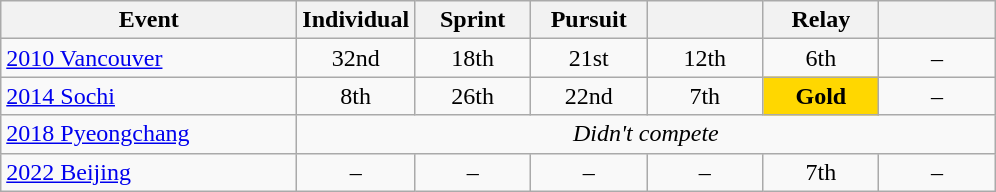<table class="wikitable" style="text-align: center;">
<tr ">
<th style="width:190px;">Event</th>
<th style="width:70px;">Individual</th>
<th style="width:70px;">Sprint</th>
<th style="width:70px;">Pursuit</th>
<th style="width:70px;"></th>
<th style="width:70px;">Relay</th>
<th style="width:70px;"></th>
</tr>
<tr>
<td align=left> <a href='#'>2010 Vancouver</a></td>
<td>32nd</td>
<td>18th</td>
<td>21st</td>
<td>12th</td>
<td>6th</td>
<td>–</td>
</tr>
<tr>
<td align=left> <a href='#'>2014 Sochi</a></td>
<td>8th</td>
<td>26th</td>
<td>22nd</td>
<td>7th</td>
<td bgcolor="gold"><strong>Gold</strong></td>
<td>–</td>
</tr>
<tr>
<td align=left> <a href='#'>2018 Pyeongchang</a></td>
<td colspan="6"><em>Didn't compete</em></td>
</tr>
<tr>
<td align=left> <a href='#'>2022 Beijing</a></td>
<td>–</td>
<td>–</td>
<td>–</td>
<td>–</td>
<td>7th</td>
<td>–</td>
</tr>
</table>
